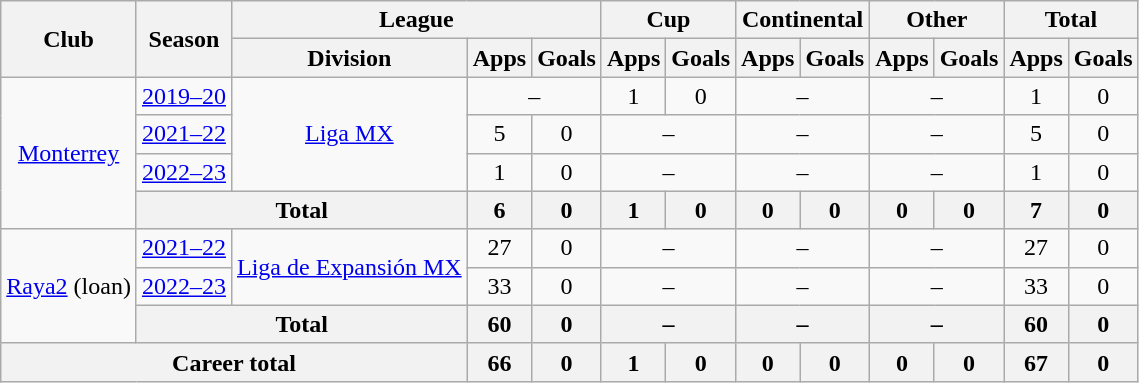<table class="wikitable" style="text-align:center">
<tr>
<th rowspan="2">Club</th>
<th rowspan="2">Season</th>
<th colspan="3">League</th>
<th colspan="2">Cup</th>
<th colspan="2">Continental</th>
<th colspan="2">Other</th>
<th colspan="2">Total</th>
</tr>
<tr>
<th>Division</th>
<th>Apps</th>
<th>Goals</th>
<th>Apps</th>
<th>Goals</th>
<th>Apps</th>
<th>Goals</th>
<th>Apps</th>
<th>Goals</th>
<th>Apps</th>
<th>Goals</th>
</tr>
<tr>
<td rowspan="4"><a href='#'>Monterrey</a></td>
<td><a href='#'>2019–20</a></td>
<td rowspan="3"><a href='#'>Liga MX</a></td>
<td colspan="2">–</td>
<td>1</td>
<td>0</td>
<td colspan="2">–</td>
<td colspan="2">–</td>
<td>1</td>
<td>0</td>
</tr>
<tr>
<td><a href='#'>2021–22</a></td>
<td>5</td>
<td>0</td>
<td colspan="2">–</td>
<td colspan="2">–</td>
<td colspan="2">–</td>
<td>5</td>
<td>0</td>
</tr>
<tr>
<td><a href='#'>2022–23</a></td>
<td>1</td>
<td>0</td>
<td colspan="2">–</td>
<td colspan="2">–</td>
<td colspan="2">–</td>
<td>1</td>
<td>0</td>
</tr>
<tr>
<th colspan="2">Total</th>
<th>6</th>
<th>0</th>
<th>1</th>
<th>0</th>
<th>0</th>
<th>0</th>
<th>0</th>
<th>0</th>
<th>7</th>
<th>0</th>
</tr>
<tr>
<td rowspan="3"><a href='#'>Raya2</a> (loan)</td>
<td><a href='#'>2021–22</a></td>
<td rowspan="2"><a href='#'>Liga de Expansión MX</a></td>
<td>27</td>
<td>0</td>
<td colspan="2">–</td>
<td colspan="2">–</td>
<td colspan="2">–</td>
<td>27</td>
<td>0</td>
</tr>
<tr>
<td><a href='#'>2022–23</a></td>
<td>33</td>
<td>0</td>
<td colspan="2">–</td>
<td colspan="2">–</td>
<td colspan="2">–</td>
<td>33</td>
<td>0</td>
</tr>
<tr>
<th colspan="2">Total</th>
<th>60</th>
<th>0</th>
<th colspan="2">–</th>
<th colspan="2">–</th>
<th colspan="2">–</th>
<th>60</th>
<th>0</th>
</tr>
<tr>
<th colspan="3">Career total</th>
<th>66</th>
<th>0</th>
<th>1</th>
<th>0</th>
<th>0</th>
<th>0</th>
<th>0</th>
<th>0</th>
<th>67</th>
<th>0</th>
</tr>
</table>
